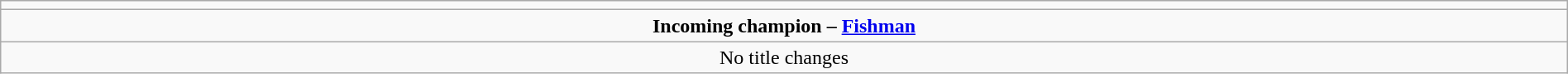<table class="wikitable" style="text-align:center; width:100%;">
<tr>
<td colspan=5></td>
</tr>
<tr>
<td colspan=5><strong>Incoming champion – <a href='#'>Fishman</a></strong></td>
</tr>
<tr>
<td colspan="5">No title changes</td>
</tr>
</table>
